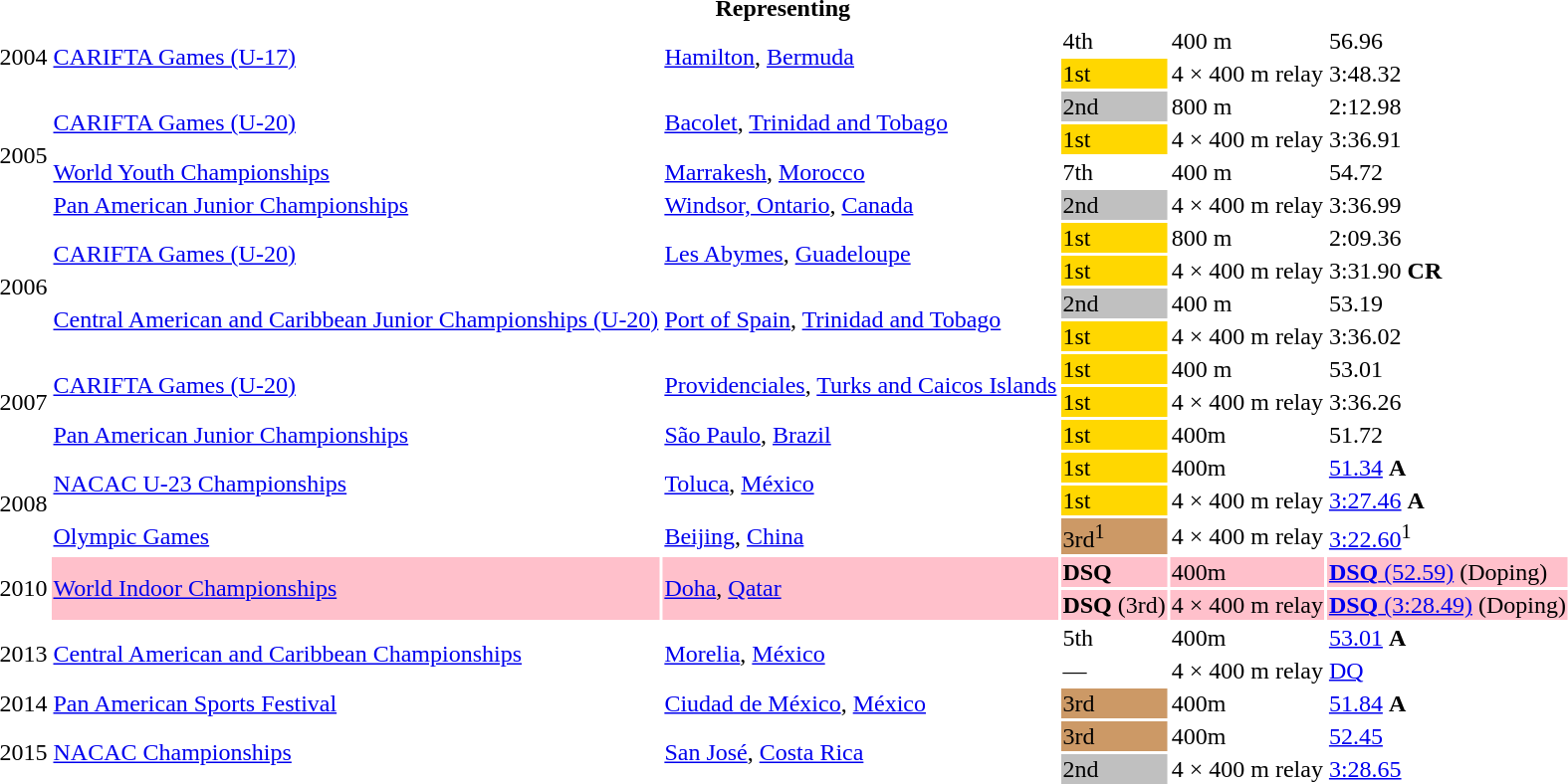<table>
<tr>
<th colspan="6">Representing </th>
</tr>
<tr>
<td rowspan = "2">2004</td>
<td rowspan = "2"><a href='#'>CARIFTA Games (U-17)</a></td>
<td rowspan = "2"><a href='#'>Hamilton</a>, <a href='#'>Bermuda</a></td>
<td>4th</td>
<td>400 m</td>
<td>56.96</td>
</tr>
<tr>
<td bgcolor=gold>1st</td>
<td>4 × 400 m relay</td>
<td>3:48.32</td>
</tr>
<tr>
<td rowspan = "4">2005</td>
<td rowspan=2><a href='#'>CARIFTA Games (U-20)</a></td>
<td rowspan=2><a href='#'>Bacolet</a>, <a href='#'>Trinidad and Tobago</a></td>
<td bgcolor=silver>2nd</td>
<td>800 m</td>
<td>2:12.98</td>
</tr>
<tr>
<td bgcolor=gold>1st</td>
<td>4 × 400 m relay</td>
<td>3:36.91</td>
</tr>
<tr>
<td><a href='#'>World Youth Championships</a></td>
<td><a href='#'>Marrakesh</a>, <a href='#'>Morocco</a></td>
<td>7th</td>
<td>400 m</td>
<td>54.72</td>
</tr>
<tr>
<td><a href='#'>Pan American Junior Championships</a></td>
<td><a href='#'>Windsor, Ontario</a>, <a href='#'>Canada</a></td>
<td bgcolor=silver>2nd</td>
<td>4 × 400 m relay</td>
<td>3:36.99</td>
</tr>
<tr>
<td rowspan = "4">2006</td>
<td rowspan = "2"><a href='#'>CARIFTA Games (U-20)</a></td>
<td rowspan = "2"><a href='#'>Les Abymes</a>, <a href='#'>Guadeloupe</a></td>
<td bgcolor=gold>1st</td>
<td>800 m</td>
<td>2:09.36</td>
</tr>
<tr>
<td bgcolor=gold>1st</td>
<td>4 × 400 m relay</td>
<td>3:31.90 <strong>CR</strong></td>
</tr>
<tr>
<td rowspan = "2"><a href='#'>Central American and Caribbean Junior Championships (U-20)</a></td>
<td rowspan = "2"><a href='#'>Port of Spain</a>, <a href='#'>Trinidad and Tobago</a></td>
<td bgcolor=silver>2nd</td>
<td>400 m</td>
<td>53.19</td>
</tr>
<tr>
<td bgcolor=gold>1st</td>
<td>4 × 400 m relay</td>
<td>3:36.02</td>
</tr>
<tr>
<td rowspan = "3">2007</td>
<td rowspan = "2"><a href='#'>CARIFTA Games (U-20)</a></td>
<td rowspan = "2"><a href='#'>Providenciales</a>, <a href='#'>Turks and Caicos Islands</a></td>
<td bgcolor=gold>1st</td>
<td>400 m</td>
<td>53.01</td>
</tr>
<tr>
<td bgcolor=gold>1st</td>
<td>4 × 400 m relay</td>
<td>3:36.26</td>
</tr>
<tr>
<td><a href='#'>Pan American Junior Championships</a></td>
<td><a href='#'>São Paulo</a>, <a href='#'>Brazil</a></td>
<td bgcolor=gold>1st</td>
<td>400m</td>
<td>51.72</td>
</tr>
<tr>
<td rowspan=3>2008</td>
<td rowspan=2><a href='#'>NACAC U-23 Championships</a></td>
<td rowspan=2><a href='#'>Toluca</a>, <a href='#'>México</a></td>
<td bgcolor=gold>1st</td>
<td>400m</td>
<td><a href='#'>51.34</a> <strong>A</strong></td>
</tr>
<tr>
<td bgcolor=gold>1st</td>
<td>4 × 400 m relay</td>
<td><a href='#'>3:27.46</a> <strong>A</strong></td>
</tr>
<tr>
<td><a href='#'>Olympic Games</a></td>
<td><a href='#'>Beijing</a>, <a href='#'>China</a></td>
<td bgcolor="cc9966">3rd<sup>1</sup></td>
<td>4 × 400 m relay</td>
<td><a href='#'>3:22.60</a><sup>1</sup></td>
</tr>
<tr>
<td rowspan=2>2010</td>
<td rowspan=2 bgcolor=pink><a href='#'>World Indoor Championships</a></td>
<td rowspan=2 bgcolor=pink><a href='#'>Doha</a>, <a href='#'>Qatar</a></td>
<td bgcolor=pink><strong>DSQ</strong></td>
<td bgcolor=pink>400m</td>
<td bgcolor=pink><a href='#'><strong>DSQ</strong> (52.59)</a> (Doping)</td>
</tr>
<tr>
<td bgcolor=pink><strong>DSQ</strong> (3rd)</td>
<td bgcolor=pink>4 × 400 m relay</td>
<td bgcolor=pink><a href='#'><strong>DSQ</strong> (3:28.49)</a> (Doping)</td>
</tr>
<tr>
<td rowspan=2>2013</td>
<td rowspan=2><a href='#'>Central American and Caribbean Championships</a></td>
<td rowspan=2><a href='#'>Morelia</a>, <a href='#'>México</a></td>
<td>5th</td>
<td>400m</td>
<td><a href='#'>53.01</a> <strong>A</strong></td>
</tr>
<tr>
<td>—</td>
<td>4 × 400 m relay</td>
<td><a href='#'>DQ</a></td>
</tr>
<tr>
<td>2014</td>
<td><a href='#'>Pan American Sports Festival</a></td>
<td><a href='#'>Ciudad de México</a>, <a href='#'>México</a></td>
<td bgcolor="cc9966">3rd</td>
<td>400m</td>
<td><a href='#'>51.84</a> <strong>A</strong></td>
</tr>
<tr>
<td rowspan=2>2015</td>
<td rowspan=2><a href='#'>NACAC Championships</a></td>
<td rowspan=2><a href='#'>San José</a>, <a href='#'>Costa Rica</a></td>
<td bgcolor="cc9966">3rd</td>
<td>400m</td>
<td><a href='#'>52.45</a></td>
</tr>
<tr>
<td bgcolor=silver>2nd</td>
<td>4 × 400 m relay</td>
<td><a href='#'>3:28.65</a></td>
</tr>
</table>
